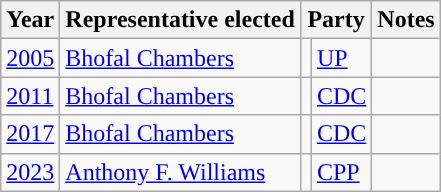<table class="wikitable">
<tr>
<th>Year</th>
<th>Representative elected</th>
<th colspan=2>Party</th>
<th>Notes</th>
</tr>
<tr>
<td><a href='#'>2005</a></td>
<td><a href='#'>Bhofal Chambers</a></td>
<td></td>
<td><a href='#'>UP</a></td>
<td></td>
</tr>
<tr>
<td><a href='#'>2011</a></td>
<td><a href='#'>Bhofal Chambers</a></td>
<td></td>
<td><a href='#'>CDC</a></td>
<td></td>
</tr>
<tr>
<td><a href='#'>2017</a></td>
<td><a href='#'>Bhofal Chambers</a></td>
<td></td>
<td><a href='#'>CDC</a></td>
<td></td>
</tr>
<tr>
<td><a href='#'>2023</a></td>
<td><a href='#'>Anthony F. Williams</a></td>
<td></td>
<td><a href='#'>CPP</a></td>
<td></td>
</tr>
</table>
